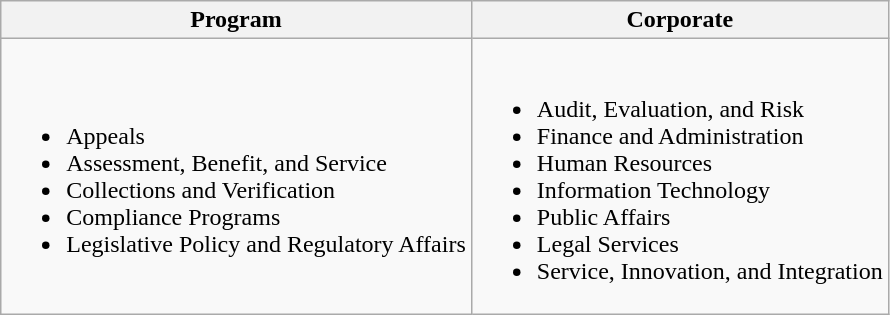<table class="wikitable">
<tr>
<th>Program</th>
<th>Corporate</th>
</tr>
<tr>
<td><br><ul><li>Appeals</li><li>Assessment, Benefit, and Service</li><li>Collections and Verification</li><li>Compliance Programs</li><li>Legislative Policy and Regulatory Affairs</li></ul></td>
<td><br><ul><li>Audit, Evaluation, and Risk</li><li>Finance and Administration</li><li>Human Resources</li><li>Information Technology</li><li>Public Affairs</li><li>Legal Services</li><li>Service, Innovation, and Integration</li></ul></td>
</tr>
</table>
